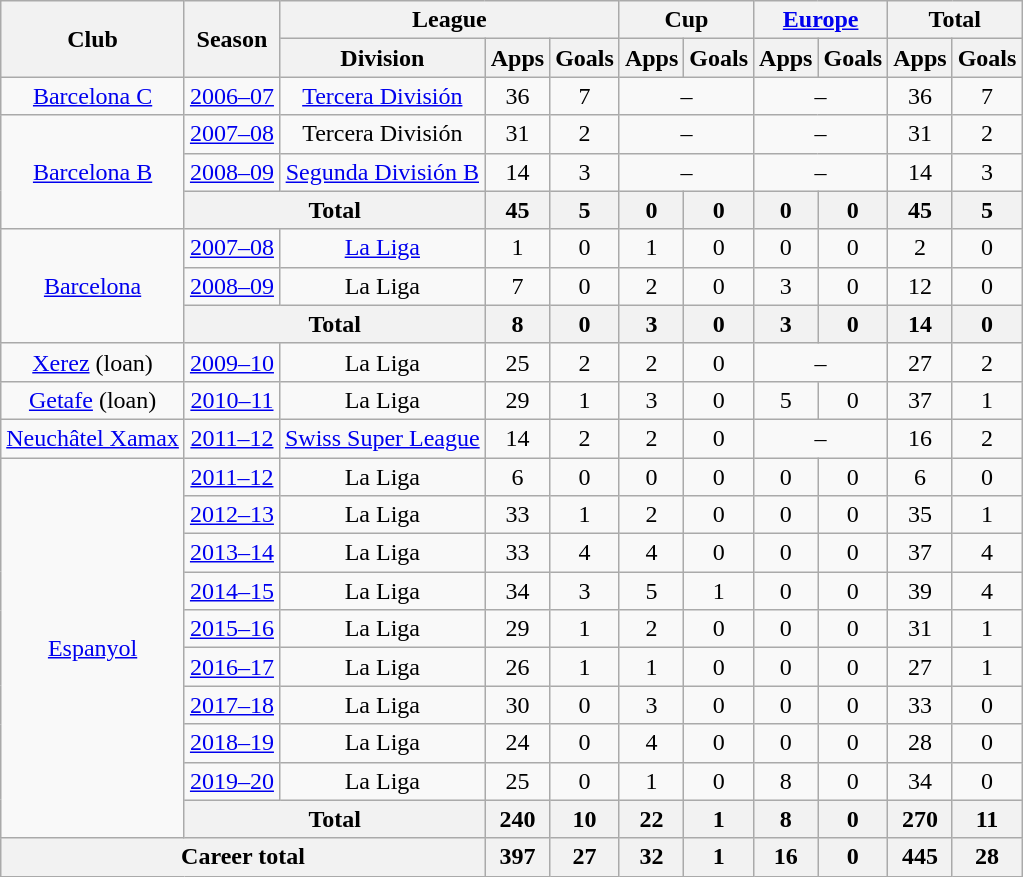<table class="wikitable" style="text-align:center">
<tr>
<th rowspan="2">Club</th>
<th rowspan="2">Season</th>
<th colspan="3">League</th>
<th colspan="2">Cup</th>
<th colspan="2"><a href='#'>Europe</a></th>
<th colspan="2">Total</th>
</tr>
<tr>
<th>Division</th>
<th>Apps</th>
<th>Goals</th>
<th>Apps</th>
<th>Goals</th>
<th>Apps</th>
<th>Goals</th>
<th>Apps</th>
<th>Goals</th>
</tr>
<tr>
<td><a href='#'>Barcelona C</a></td>
<td><a href='#'>2006–07</a></td>
<td><a href='#'>Tercera División</a></td>
<td>36</td>
<td>7</td>
<td colspan="2">–</td>
<td colspan="2">–</td>
<td>36</td>
<td>7</td>
</tr>
<tr>
<td rowspan="3"><a href='#'>Barcelona B</a></td>
<td><a href='#'>2007–08</a></td>
<td>Tercera División</td>
<td>31</td>
<td>2</td>
<td colspan="2">–</td>
<td colspan="2">–</td>
<td>31</td>
<td>2</td>
</tr>
<tr>
<td><a href='#'>2008–09</a></td>
<td><a href='#'>Segunda División B</a></td>
<td>14</td>
<td>3</td>
<td colspan="2">–</td>
<td colspan="2">–</td>
<td>14</td>
<td>3</td>
</tr>
<tr>
<th colspan="2">Total</th>
<th>45</th>
<th>5</th>
<th>0</th>
<th>0</th>
<th>0</th>
<th>0</th>
<th>45</th>
<th>5</th>
</tr>
<tr>
<td rowspan="3"><a href='#'>Barcelona</a></td>
<td><a href='#'>2007–08</a></td>
<td><a href='#'>La Liga</a></td>
<td>1</td>
<td>0</td>
<td>1</td>
<td>0</td>
<td>0</td>
<td>0</td>
<td>2</td>
<td>0</td>
</tr>
<tr>
<td><a href='#'>2008–09</a></td>
<td>La Liga</td>
<td>7</td>
<td>0</td>
<td>2</td>
<td>0</td>
<td>3</td>
<td>0</td>
<td>12</td>
<td>0</td>
</tr>
<tr>
<th colspan="2">Total</th>
<th>8</th>
<th>0</th>
<th>3</th>
<th>0</th>
<th>3</th>
<th>0</th>
<th>14</th>
<th>0</th>
</tr>
<tr>
<td><a href='#'>Xerez</a> (loan)</td>
<td><a href='#'>2009–10</a></td>
<td>La Liga</td>
<td>25</td>
<td>2</td>
<td>2</td>
<td>0</td>
<td colspan="2">–</td>
<td>27</td>
<td>2</td>
</tr>
<tr>
<td><a href='#'>Getafe</a> (loan)</td>
<td><a href='#'>2010–11</a></td>
<td>La Liga</td>
<td>29</td>
<td>1</td>
<td>3</td>
<td>0</td>
<td>5</td>
<td>0</td>
<td>37</td>
<td>1</td>
</tr>
<tr>
<td><a href='#'>Neuchâtel Xamax</a></td>
<td><a href='#'>2011–12</a></td>
<td><a href='#'>Swiss Super League</a></td>
<td>14</td>
<td>2</td>
<td>2</td>
<td>0</td>
<td colspan="2">–</td>
<td>16</td>
<td>2</td>
</tr>
<tr>
<td rowspan="10"><a href='#'>Espanyol</a></td>
<td><a href='#'>2011–12</a></td>
<td>La Liga</td>
<td>6</td>
<td>0</td>
<td>0</td>
<td>0</td>
<td>0</td>
<td>0</td>
<td>6</td>
<td>0</td>
</tr>
<tr>
<td><a href='#'>2012–13</a></td>
<td>La Liga</td>
<td>33</td>
<td>1</td>
<td>2</td>
<td>0</td>
<td>0</td>
<td>0</td>
<td>35</td>
<td>1</td>
</tr>
<tr>
<td><a href='#'>2013–14</a></td>
<td>La Liga</td>
<td>33</td>
<td>4</td>
<td>4</td>
<td>0</td>
<td>0</td>
<td>0</td>
<td>37</td>
<td>4</td>
</tr>
<tr>
<td><a href='#'>2014–15</a></td>
<td>La Liga</td>
<td>34</td>
<td>3</td>
<td>5</td>
<td>1</td>
<td>0</td>
<td>0</td>
<td>39</td>
<td>4</td>
</tr>
<tr>
<td><a href='#'>2015–16</a></td>
<td>La Liga</td>
<td>29</td>
<td>1</td>
<td>2</td>
<td>0</td>
<td>0</td>
<td>0</td>
<td>31</td>
<td>1</td>
</tr>
<tr>
<td><a href='#'>2016–17</a></td>
<td>La Liga</td>
<td>26</td>
<td>1</td>
<td>1</td>
<td>0</td>
<td>0</td>
<td>0</td>
<td>27</td>
<td>1</td>
</tr>
<tr>
<td><a href='#'>2017–18</a></td>
<td>La Liga</td>
<td>30</td>
<td>0</td>
<td>3</td>
<td>0</td>
<td>0</td>
<td>0</td>
<td>33</td>
<td>0</td>
</tr>
<tr>
<td><a href='#'>2018–19</a></td>
<td>La Liga</td>
<td>24</td>
<td>0</td>
<td>4</td>
<td>0</td>
<td>0</td>
<td>0</td>
<td>28</td>
<td>0</td>
</tr>
<tr>
<td><a href='#'>2019–20</a></td>
<td>La Liga</td>
<td>25</td>
<td>0</td>
<td>1</td>
<td>0</td>
<td>8</td>
<td>0</td>
<td>34</td>
<td>0</td>
</tr>
<tr>
<th colspan="2">Total</th>
<th>240</th>
<th>10</th>
<th>22</th>
<th>1</th>
<th>8</th>
<th>0</th>
<th>270</th>
<th>11</th>
</tr>
<tr>
<th colspan="3">Career total</th>
<th>397</th>
<th>27</th>
<th>32</th>
<th>1</th>
<th>16</th>
<th>0</th>
<th>445</th>
<th>28</th>
</tr>
</table>
